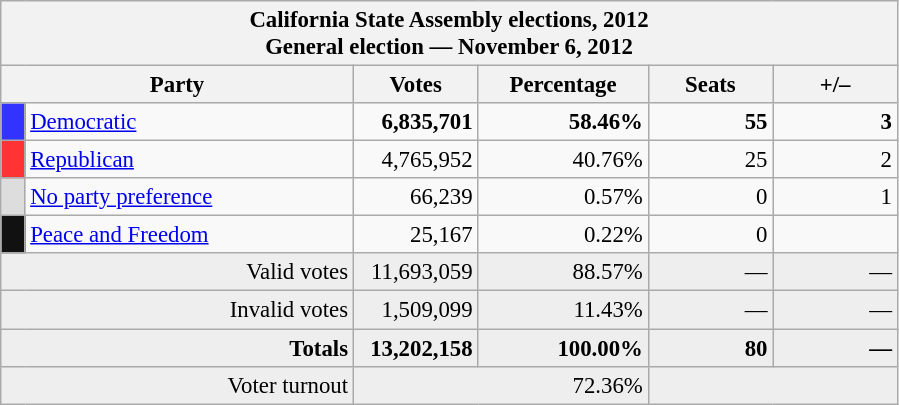<table class="wikitable" style="font-size:95%;">
<tr>
<th colspan="6">California State Assembly elections, 2012<br>General election — November 6, 2012</th>
</tr>
<tr>
<th colspan=2 style="width: 15em">Party</th>
<th style="width: 5em">Votes</th>
<th style="width: 7em">Percentage</th>
<th style="width: 5em">Seats</th>
<th style="width: 5em">+/–</th>
</tr>
<tr>
<th style="background-color:#3333FF; width: 3px"></th>
<td style="width: 130px"><a href='#'>Democratic</a></td>
<td align="right"><strong>6,835,701</strong></td>
<td align="right"><strong>58.46%</strong></td>
<td align="right"><strong>55</strong></td>
<td align="right"><strong> 3</strong></td>
</tr>
<tr>
<th style="background-color:#FF3333; width: 3px"></th>
<td style="width: 130px"><a href='#'>Republican</a></td>
<td align="right">4,765,952</td>
<td align="right">40.76%</td>
<td align="right">25</td>
<td align="right"> 2</td>
</tr>
<tr>
<th style="background-color:#DDDDDD; width: 3px"></th>
<td style="width: 130px"><a href='#'>No party preference</a></td>
<td align="right">66,239</td>
<td align="right">0.57%</td>
<td align="right">0</td>
<td align="right"> 1</td>
</tr>
<tr>
<th style="background-color:#111111; width: 3px"></th>
<td style="width: 130px"><a href='#'>Peace and Freedom</a></td>
<td align="right">25,167</td>
<td align="right">0.22%</td>
<td align="right">0</td>
<td align="right"></td>
</tr>
<tr bgcolor="#EEEEEE">
<td colspan="2" align="right">Valid votes</td>
<td align="right">11,693,059</td>
<td align="right">88.57%</td>
<td align="right">—</td>
<td align="right">—</td>
</tr>
<tr bgcolor="#EEEEEE">
<td colspan="2" align="right">Invalid votes</td>
<td align="right">1,509,099</td>
<td align="right">11.43%</td>
<td align="right">—</td>
<td align="right">—</td>
</tr>
<tr bgcolor="#EEEEEE">
<td colspan="2" align="right"><strong>Totals</strong></td>
<td align="right"><strong>13,202,158</strong></td>
<td align="right"><strong>100.00%</strong></td>
<td align="right"><strong>80</strong></td>
<td align="right"><strong>—</strong></td>
</tr>
<tr bgcolor="#EEEEEE">
<td colspan="2" align="right">Voter turnout</td>
<td colspan="2" align="right">72.36%</td>
<td colspan="2" align="right"></td>
</tr>
</table>
